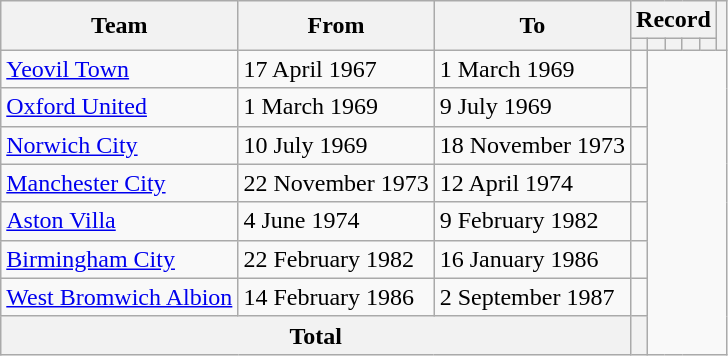<table class=wikitable style="text-align: center">
<tr>
<th rowspan=2>Team</th>
<th rowspan=2>From</th>
<th rowspan=2>To</th>
<th colspan=5>Record</th>
<th rowspan=2></th>
</tr>
<tr>
<th></th>
<th></th>
<th></th>
<th></th>
<th></th>
</tr>
<tr>
<td align=left><a href='#'>Yeovil Town</a></td>
<td align=left>17 April 1967</td>
<td align=left>1 March 1969<br></td>
<td></td>
</tr>
<tr>
<td align=left><a href='#'>Oxford United</a></td>
<td align=left>1 March 1969</td>
<td align=left>9 July 1969<br></td>
<td></td>
</tr>
<tr>
<td align=left><a href='#'>Norwich City</a></td>
<td align=left>10 July 1969</td>
<td align=left>18 November 1973<br></td>
<td></td>
</tr>
<tr>
<td align=left><a href='#'>Manchester City</a></td>
<td align=left>22 November 1973</td>
<td align=left>12 April 1974<br></td>
<td></td>
</tr>
<tr>
<td align=left><a href='#'>Aston Villa</a></td>
<td align=left>4 June 1974</td>
<td align=left>9 February 1982<br></td>
<td></td>
</tr>
<tr>
<td align=left><a href='#'>Birmingham City</a></td>
<td align=left>22 February 1982</td>
<td align=left>16 January 1986<br></td>
<td></td>
</tr>
<tr>
<td align=left><a href='#'>West Bromwich Albion</a></td>
<td align=left>14 February 1986</td>
<td align=left>2 September 1987<br></td>
<td></td>
</tr>
<tr>
<th colspan=3>Total<br></th>
<th></th>
</tr>
</table>
